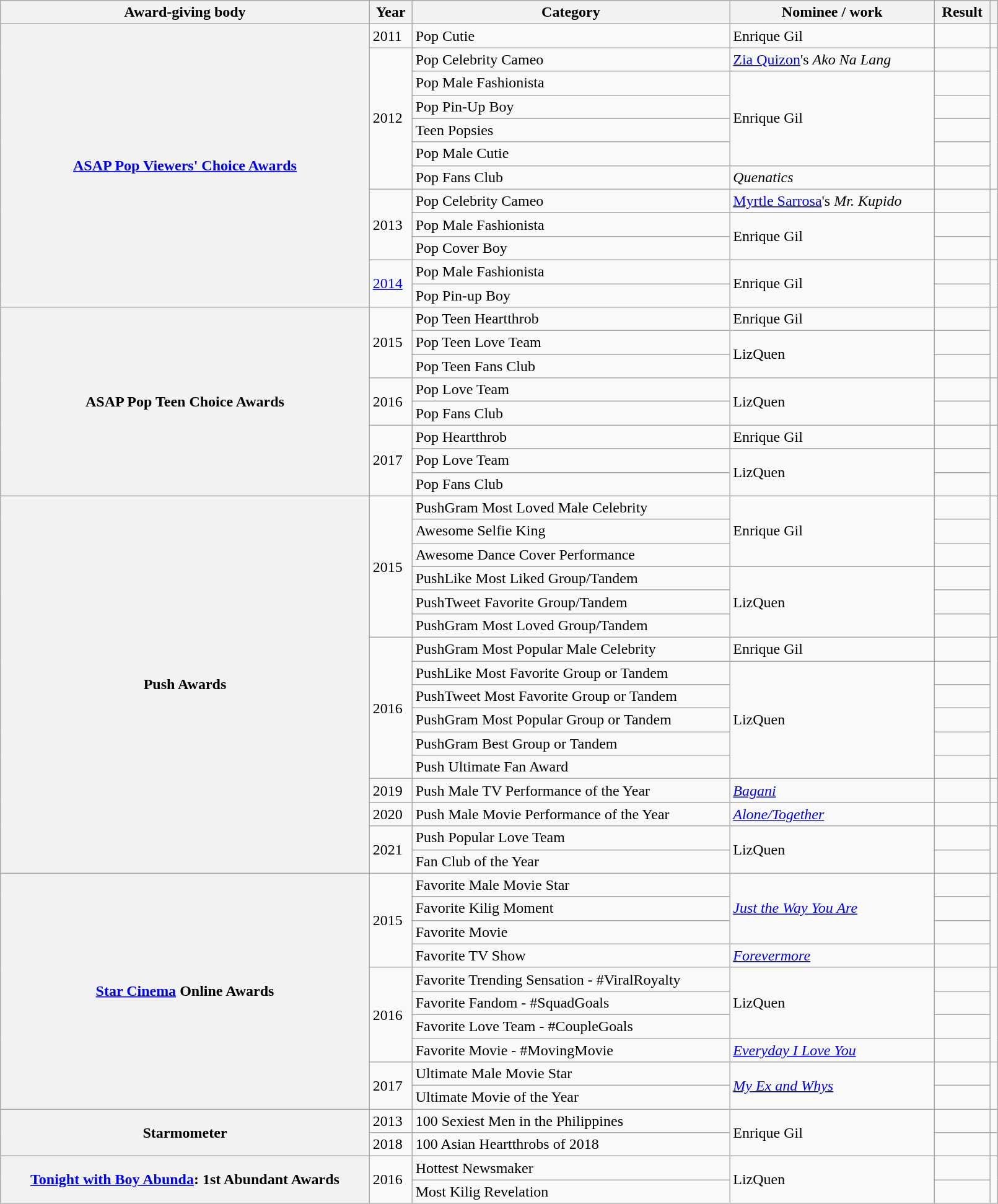<table class="wikitable sortable plainrowheaders" style="width:85%;">
<tr>
<th scope="col">Award-giving body</th>
<th scope="col">Year</th>
<th scope="col">Category</th>
<th scope="col">Nominee / work</th>
<th scope="col">Result</th>
<th scope="col" class="unsortable"></th>
</tr>
<tr>
<th scope="row" rowspan="12"><a href='#'>ASAP Pop Viewers' Choice Awards</a></th>
<td rowspan="1">2011</td>
<td>Pop Cutie</td>
<td rowspan="1">Enrique Gil</td>
<td></td>
<td rowspan="1"></td>
</tr>
<tr>
<td rowspan="6">2012</td>
<td>Pop Celebrity Cameo</td>
<td><a href='#'>Zia Quizon</a>'s <em>Ako Na Lang</em></td>
<td></td>
<td rowspan="6"></td>
</tr>
<tr>
<td>Pop Male Fashionista</td>
<td rowspan="4">Enrique Gil</td>
<td></td>
</tr>
<tr>
<td>Pop Pin-Up Boy</td>
<td></td>
</tr>
<tr>
<td>Teen Popsies</td>
<td></td>
</tr>
<tr>
<td>Pop Male Cutie</td>
<td></td>
</tr>
<tr>
<td>Pop Fans Club</td>
<td><em>Quenatics</em></td>
<td></td>
</tr>
<tr>
<td rowspan="3">2013</td>
<td>Pop Celebrity Cameo</td>
<td><a href='#'>Myrtle Sarrosa</a>'s <em>Mr. Kupido</em></td>
<td></td>
<td rowspan="3"></td>
</tr>
<tr>
<td>Pop Male Fashionista</td>
<td rowspan="2">Enrique Gil</td>
<td></td>
</tr>
<tr>
<td>Pop Cover Boy</td>
<td></td>
</tr>
<tr>
<td rowspan="2"><a href='#'>2014</a></td>
<td>Pop Male Fashionista</td>
<td rowspan="2">Enrique Gil</td>
<td></td>
<td rowspan="2"></td>
</tr>
<tr>
<td>Pop Pin-up Boy</td>
<td></td>
</tr>
<tr>
<th scope="row" rowspan="8">ASAP Pop Teen Choice Awards</th>
<td rowspan="3">2015</td>
<td>Pop Teen Heartthrob</td>
<td rowspan="1">Enrique Gil</td>
<td></td>
<td rowspan="3"></td>
</tr>
<tr>
<td>Pop Teen Love Team</td>
<td rowspan="2">LizQuen</td>
<td></td>
</tr>
<tr>
<td>Pop Teen Fans Club</td>
<td></td>
</tr>
<tr>
<td rowspan="2">2016</td>
<td>Pop Love Team</td>
<td rowspan="2">LizQuen</td>
<td></td>
<td rowspan="2"></td>
</tr>
<tr>
<td>Pop Fans Club</td>
<td></td>
</tr>
<tr>
<td rowspan="3">2017</td>
<td>Pop Heartthrob</td>
<td rowspan="1">Enrique Gil</td>
<td></td>
<td rowspan="3"></td>
</tr>
<tr>
<td>Pop Love Team</td>
<td rowspan="2">LizQuen</td>
<td></td>
</tr>
<tr>
<td>Pop Fans Club</td>
<td></td>
</tr>
<tr>
<th scope="row" rowspan="16">Push Awards</th>
<td rowspan="6">2015</td>
<td>PushGram Most Loved Male Celebrity</td>
<td rowspan="3">Enrique Gil</td>
<td></td>
<td rowspan="6"></td>
</tr>
<tr>
<td>Awesome Selfie King</td>
<td></td>
</tr>
<tr>
<td>Awesome Dance Cover Performance</td>
<td></td>
</tr>
<tr>
<td>PushLike Most Liked Group/Tandem</td>
<td rowspan="3">LizQuen</td>
<td></td>
</tr>
<tr>
<td>PushTweet Favorite Group/Tandem</td>
<td></td>
</tr>
<tr>
<td>PushGram Most Loved Group/Tandem</td>
<td></td>
</tr>
<tr>
<td rowspan="6">2016</td>
<td>PushGram Most Popular Male Celebrity</td>
<td rowspan="1">Enrique Gil</td>
<td></td>
<td rowspan="6"></td>
</tr>
<tr>
<td>PushLike Most Favorite Group or Tandem</td>
<td rowspan="5">LizQuen</td>
<td></td>
</tr>
<tr>
<td>PushTweet Most Favorite Group or Tandem</td>
<td></td>
</tr>
<tr>
<td>PushGram Most Popular Group or Tandem</td>
<td></td>
</tr>
<tr>
<td>PushGram Best Group or Tandem</td>
<td></td>
</tr>
<tr>
<td>Push Ultimate Fan Award</td>
<td></td>
</tr>
<tr>
<td rowspan="1">2019</td>
<td>Push Male TV Performance of the Year</td>
<td rowspan="1"><em><a href='#'>Bagani</a></em></td>
<td></td>
<td rowspan="1"></td>
</tr>
<tr>
<td rowspan="1">2020</td>
<td>Push Male Movie Performance of the Year</td>
<td rowspan="1"><em><a href='#'>Alone/Together</a></em></td>
<td></td>
<td rowspan="1"></td>
</tr>
<tr>
<td rowspan="2">2021</td>
<td>Push Popular Love Team</td>
<td rowspan="2">LizQuen</td>
<td></td>
<td rowspan="2"></td>
</tr>
<tr>
<td>Fan Club of the Year</td>
<td></td>
</tr>
<tr>
<th scope="row" rowspan="10"><a href='#'>Star Cinema</a> Online Awards</th>
<td rowspan="4">2015</td>
<td>Favorite Male Movie Star</td>
<td rowspan="3"><em><a href='#'>Just the Way You Are</a></em></td>
<td></td>
<td rowspan="4"></td>
</tr>
<tr>
<td>Favorite Kilig Moment</td>
<td></td>
</tr>
<tr>
<td>Favorite Movie</td>
<td></td>
</tr>
<tr>
<td>Favorite TV Show</td>
<td rowspan="1"><em><a href='#'>Forevermore</a></em></td>
<td></td>
</tr>
<tr>
<td rowspan="4">2016</td>
<td>Favorite Trending Sensation - #ViralRoyalty</td>
<td rowspan="3">LizQuen</td>
<td></td>
<td rowspan="4"></td>
</tr>
<tr>
<td>Favorite Fandom - #SquadGoals</td>
<td></td>
</tr>
<tr>
<td>Favorite Love Team - #CoupleGoals</td>
<td></td>
</tr>
<tr>
<td>Favorite Movie - #MovingMovie</td>
<td rowspan="1"><em><a href='#'>Everyday I Love You</a></em></td>
<td></td>
</tr>
<tr>
<td rowspan="2">2017</td>
<td>Ultimate Male Movie Star</td>
<td rowspan="2"><em><a href='#'>My Ex and Whys</a></em></td>
<td></td>
<td rowspan="2"></td>
</tr>
<tr>
<td>Ultimate Movie of the Year</td>
<td></td>
</tr>
<tr>
<th scope="row" rowspan="2">Starmometer</th>
<td rowspan="1">2013</td>
<td>100 Sexiest Men in the Philippines</td>
<td rowspan="2">Enrique Gil</td>
<td></td>
<td rowspan="1"></td>
</tr>
<tr>
<td rowspan="1">2018</td>
<td>100 Asian Heartthrobs of 2018</td>
<td></td>
<td rowspan="1"></td>
</tr>
<tr>
<th scope="row" rowspan="2"><a href='#'>Tonight with Boy Abunda</a>: 1st Abundant Awards</th>
<td rowspan="2">2016</td>
<td>Hottest Newsmaker</td>
<td rowspan="2">LizQuen</td>
<td></td>
<td rowspan="2"></td>
</tr>
<tr>
<td>Most Kilig Revelation</td>
<td></td>
</tr>
</table>
